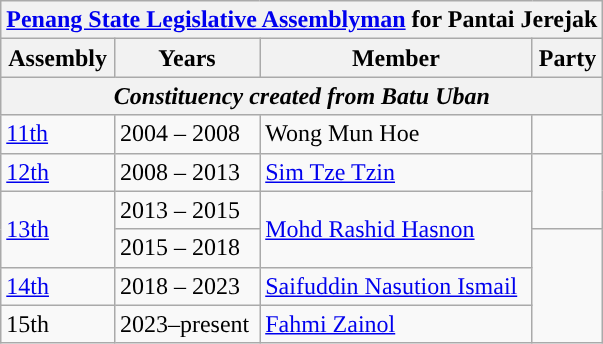<table class="wikitable">
<tr>
<th colspan="4"><a href='#'>Penang State Legislative Assemblyman</a> for Pantai Jerejak</th>
</tr>
<tr>
<th>Assembly</th>
<th>Years</th>
<th>Member</th>
<th>Party</th>
</tr>
<tr>
<th colspan="4" align="center"><em>Constituency created from Batu Uban</em></th>
</tr>
<tr>
<td><a href='#'>11th</a></td>
<td>2004 – 2008</td>
<td>Wong Mun Hoe</td>
<td></td>
</tr>
<tr>
<td><a href='#'>12th</a></td>
<td>2008 – 2013</td>
<td><a href='#'>Sim Tze Tzin</a></td>
<td rowspan=2></td>
</tr>
<tr>
<td rowspan=2><a href='#'>13th</a></td>
<td>2013 – 2015</td>
<td rowspan=2><a href='#'>Mohd Rashid Hasnon</a></td>
</tr>
<tr>
<td>2015 – 2018</td>
<td rowspan=3></td>
</tr>
<tr>
<td><a href='#'>14th</a></td>
<td>2018 – 2023</td>
<td><a href='#'>Saifuddin Nasution Ismail</a></td>
</tr>
<tr>
<td>15th</td>
<td>2023–present</td>
<td><a href='#'>Fahmi Zainol</a></td>
</tr>
</table>
